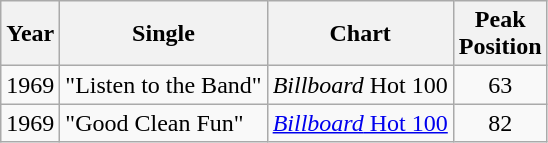<table class="wikitable">
<tr>
<th>Year</th>
<th>Single</th>
<th>Chart</th>
<th>Peak<br>Position</th>
</tr>
<tr>
<td>1969</td>
<td>"Listen to the Band"</td>
<td><em>Billboard</em> Hot 100</td>
<td style="text-align:center;">63</td>
</tr>
<tr>
<td>1969</td>
<td>"Good Clean Fun"</td>
<td><a href='#'><em>Billboard</em> Hot 100</a></td>
<td style="text-align:center;">82</td>
</tr>
</table>
